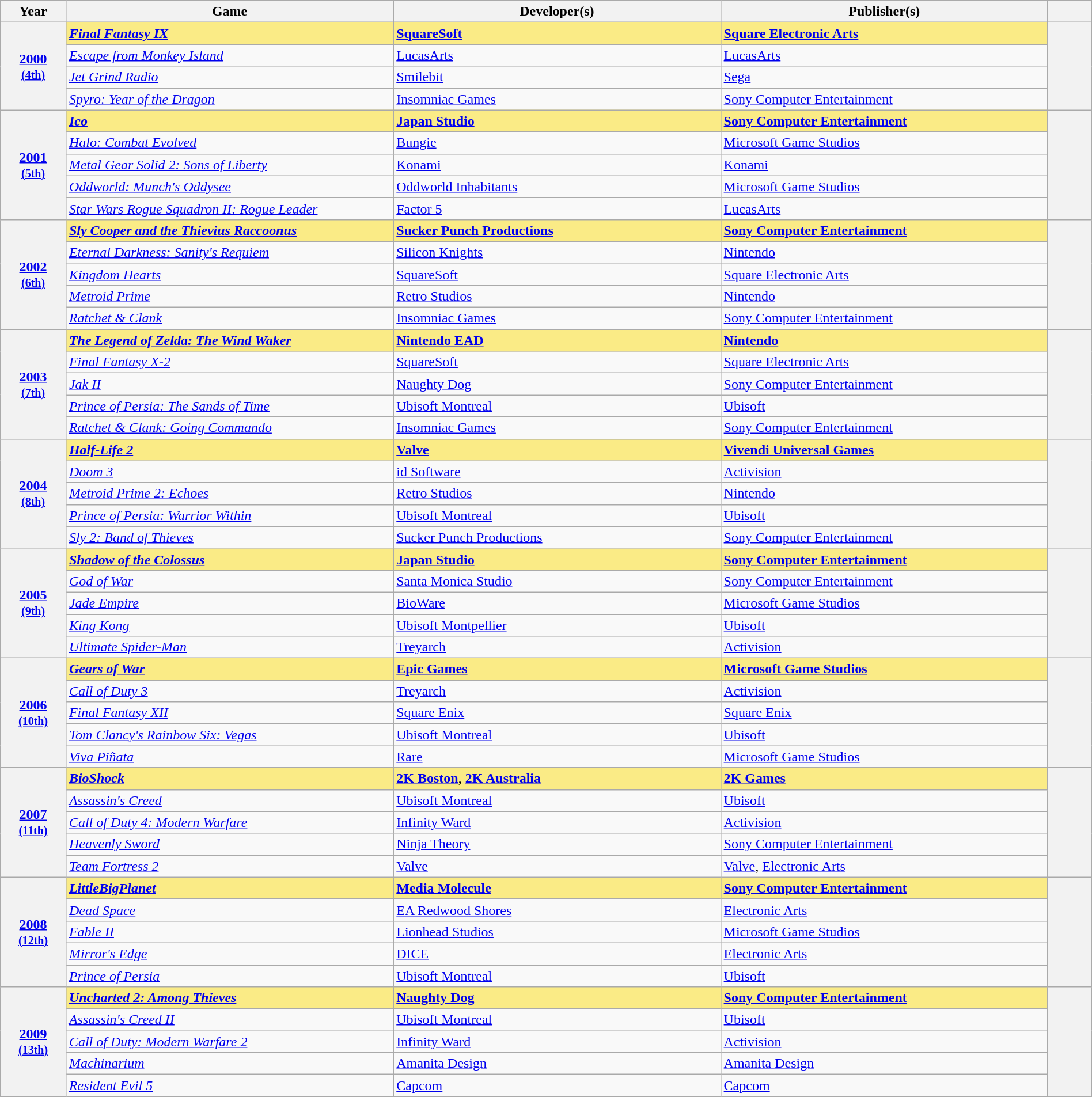<table class="wikitable sortable" style="width:100%;">
<tr style="background:#bebebe">
<th scope="col" style="width:6%;">Year</th>
<th scope="col" style="width:30%;">Game</th>
<th scope="col" style="width:30%;">Developer(s)</th>
<th scope="col" style="width:30%;">Publisher(s)</th>
<th scope="col" style="width:4%;" class="unsortable"></th>
</tr>
<tr>
<th scope="row" rowspan="4" style="text-align:center"><a href='#'>2000</a> <br><small><a href='#'>(4th)</a> </small></th>
<td style="background:#FAEB86"><strong><em><a href='#'>Final Fantasy IX</a></em></strong></td>
<td style="background:#FAEB86"><strong><a href='#'>SquareSoft</a></strong></td>
<td style="background:#FAEB86"><strong><a href='#'>Square Electronic Arts</a></strong></td>
<th scope="row" rowspan="4" style="text-align;center;"></th>
</tr>
<tr>
<td><em><a href='#'>Escape from Monkey Island</a></em></td>
<td><a href='#'>LucasArts</a></td>
<td><a href='#'>LucasArts</a></td>
</tr>
<tr>
<td><em><a href='#'>Jet Grind Radio</a></em></td>
<td><a href='#'>Smilebit</a></td>
<td><a href='#'>Sega</a></td>
</tr>
<tr>
<td><em><a href='#'>Spyro: Year of the Dragon</a></em></td>
<td><a href='#'>Insomniac Games</a></td>
<td><a href='#'>Sony Computer Entertainment</a></td>
</tr>
<tr>
<th scope="row" rowspan="5" style="text-align:center"><a href='#'>2001</a> <br><small><a href='#'>(5th)</a> </small></th>
<td style="background:#FAEB86"><strong><em><a href='#'>Ico</a></em></strong></td>
<td style="background:#FAEB86"><strong><a href='#'>Japan Studio</a></strong></td>
<td style="background:#FAEB86"><strong><a href='#'>Sony Computer Entertainment</a></strong></td>
<th scope="row" rowspan="5" style="text-align;center;"><br></th>
</tr>
<tr>
<td><em><a href='#'>Halo: Combat Evolved</a></em></td>
<td><a href='#'>Bungie</a></td>
<td><a href='#'>Microsoft Game Studios</a></td>
</tr>
<tr>
<td><em><a href='#'>Metal Gear Solid 2: Sons of Liberty</a></em></td>
<td><a href='#'>Konami</a></td>
<td><a href='#'>Konami</a></td>
</tr>
<tr>
<td><em><a href='#'>Oddworld: Munch's Oddysee</a></em></td>
<td><a href='#'>Oddworld Inhabitants</a></td>
<td><a href='#'>Microsoft Game Studios</a></td>
</tr>
<tr>
<td><em><a href='#'>Star Wars Rogue Squadron II: Rogue Leader</a></em></td>
<td><a href='#'>Factor 5</a></td>
<td><a href='#'>LucasArts</a></td>
</tr>
<tr>
<th scope="row" rowspan="5" style="text-align:center"><a href='#'>2002</a> <br><small><a href='#'>(6th)</a> </small></th>
<td style="background:#FAEB86"><strong><em><a href='#'>Sly Cooper and the Thievius Raccoonus</a></em></strong></td>
<td style="background:#FAEB86"><strong><a href='#'>Sucker Punch Productions</a></strong></td>
<td style="background:#FAEB86"><strong><a href='#'>Sony Computer Entertainment</a></strong></td>
<th scope="row" rowspan="5" style="text-align;center;"></th>
</tr>
<tr>
<td><em><a href='#'>Eternal Darkness: Sanity's Requiem</a></em></td>
<td><a href='#'>Silicon Knights</a></td>
<td><a href='#'>Nintendo</a></td>
</tr>
<tr>
<td><em><a href='#'>Kingdom Hearts</a></em></td>
<td><a href='#'>SquareSoft</a></td>
<td><a href='#'>Square Electronic Arts</a></td>
</tr>
<tr>
<td><em><a href='#'>Metroid Prime</a></em></td>
<td><a href='#'>Retro Studios</a></td>
<td><a href='#'>Nintendo</a></td>
</tr>
<tr>
<td><em><a href='#'>Ratchet & Clank</a></em></td>
<td><a href='#'>Insomniac Games</a></td>
<td><a href='#'>Sony Computer Entertainment</a></td>
</tr>
<tr>
<th scope="row" rowspan="5" style="text-align:center"><a href='#'>2003</a> <br><small><a href='#'>(7th)</a> </small></th>
<td style="background:#FAEB86"><strong><em><a href='#'>The Legend of Zelda: The Wind Waker</a></em></strong></td>
<td style="background:#FAEB86"><strong><a href='#'>Nintendo EAD</a></strong></td>
<td style="background:#FAEB86"><strong><a href='#'>Nintendo</a></strong></td>
<th scope="row" rowspan="5" style="text-align;center;"><br></th>
</tr>
<tr>
<td><em><a href='#'>Final Fantasy X-2</a></em></td>
<td><a href='#'>SquareSoft</a></td>
<td><a href='#'>Square Electronic Arts</a></td>
</tr>
<tr>
<td><em><a href='#'>Jak II</a></em></td>
<td><a href='#'>Naughty Dog</a></td>
<td><a href='#'>Sony Computer Entertainment</a></td>
</tr>
<tr>
<td><em><a href='#'>Prince of Persia: The Sands of Time</a></em></td>
<td><a href='#'>Ubisoft Montreal</a></td>
<td><a href='#'>Ubisoft</a></td>
</tr>
<tr>
<td><em><a href='#'>Ratchet & Clank: Going Commando</a></em></td>
<td><a href='#'>Insomniac Games</a></td>
<td><a href='#'>Sony Computer Entertainment</a></td>
</tr>
<tr>
<th scope="row" rowspan="5" style="text-align:center"><a href='#'>2004</a> <br><small><a href='#'>(8th)</a> </small></th>
<td style="background:#FAEB86"><strong><em><a href='#'>Half-Life 2</a></em></strong></td>
<td style="background:#FAEB86"><strong><a href='#'>Valve</a></strong></td>
<td style="background:#FAEB86"><strong><a href='#'>Vivendi Universal Games</a></strong></td>
<th scope="row" rowspan="5" style="text-align;center;"></th>
</tr>
<tr>
<td><em><a href='#'>Doom 3</a></em></td>
<td><a href='#'>id Software</a></td>
<td><a href='#'>Activision</a></td>
</tr>
<tr>
<td><em><a href='#'>Metroid Prime 2: Echoes</a></em></td>
<td><a href='#'>Retro Studios</a></td>
<td><a href='#'>Nintendo</a></td>
</tr>
<tr>
<td><em><a href='#'>Prince of Persia: Warrior Within</a></em></td>
<td><a href='#'>Ubisoft Montreal</a></td>
<td><a href='#'>Ubisoft</a></td>
</tr>
<tr>
<td><em><a href='#'>Sly 2: Band of Thieves</a></em></td>
<td><a href='#'>Sucker Punch Productions</a></td>
<td><a href='#'>Sony Computer Entertainment</a></td>
</tr>
<tr>
<th scope="row" rowspan="5" style="text-align:center"><a href='#'>2005</a> <br><small><a href='#'>(9th)</a> </small></th>
<td style="background:#FAEB86"><strong><em><a href='#'>Shadow of the Colossus</a></em></strong></td>
<td style="background:#FAEB86"><strong><a href='#'>Japan Studio</a></strong></td>
<td style="background:#FAEB86"><strong><a href='#'>Sony Computer Entertainment</a></strong></td>
<th scope="row" rowspan="5" style="text-align;center;"><br></th>
</tr>
<tr>
<td><em><a href='#'>God of War</a></em></td>
<td><a href='#'>Santa Monica Studio</a></td>
<td><a href='#'>Sony Computer Entertainment</a></td>
</tr>
<tr>
<td><em><a href='#'>Jade Empire</a></em></td>
<td><a href='#'>BioWare</a></td>
<td><a href='#'>Microsoft Game Studios</a></td>
</tr>
<tr>
<td><em><a href='#'>King Kong</a></em></td>
<td><a href='#'>Ubisoft Montpellier</a></td>
<td><a href='#'>Ubisoft</a></td>
</tr>
<tr>
<td><em><a href='#'>Ultimate Spider-Man</a></em></td>
<td><a href='#'>Treyarch</a></td>
<td><a href='#'>Activision</a></td>
</tr>
<tr>
<th scope="row" rowspan="5" style="text-align:center"><a href='#'>2006</a> <br><small><a href='#'>(10th)</a> </small></th>
<td style="background:#FAEB86"><strong><em><a href='#'>Gears of War</a></em></strong></td>
<td style="background:#FAEB86"><strong><a href='#'>Epic Games</a></strong></td>
<td style="background:#FAEB86"><strong><a href='#'>Microsoft Game Studios</a></strong></td>
<th scope="row" rowspan="5" style="text-align;center;"></th>
</tr>
<tr>
<td><em><a href='#'>Call of Duty 3</a></em></td>
<td><a href='#'>Treyarch</a></td>
<td><a href='#'>Activision</a></td>
</tr>
<tr>
<td><em><a href='#'>Final Fantasy XII</a></em></td>
<td><a href='#'>Square Enix</a></td>
<td><a href='#'>Square Enix</a></td>
</tr>
<tr>
<td><em><a href='#'>Tom Clancy's Rainbow Six: Vegas</a></em></td>
<td><a href='#'>Ubisoft Montreal</a></td>
<td><a href='#'>Ubisoft</a></td>
</tr>
<tr>
<td><em><a href='#'>Viva Piñata</a></em></td>
<td><a href='#'>Rare</a></td>
<td><a href='#'>Microsoft Game Studios</a></td>
</tr>
<tr>
<th scope="row" rowspan="5" style="text-align:center"><a href='#'>2007</a> <br><small><a href='#'>(11th)</a> </small></th>
<td style="background:#FAEB86"><strong><em><a href='#'>BioShock</a></em></strong></td>
<td style="background:#FAEB86"><strong><a href='#'>2K Boston</a></strong>, <strong><a href='#'>2K Australia</a></strong></td>
<td style="background:#FAEB86"><strong><a href='#'>2K Games</a></strong></td>
<th scope="row" rowspan="5" style="text-align;center;"></th>
</tr>
<tr>
<td><em><a href='#'>Assassin's Creed</a></em></td>
<td><a href='#'>Ubisoft Montreal</a></td>
<td><a href='#'>Ubisoft</a></td>
</tr>
<tr>
<td><em><a href='#'>Call of Duty 4: Modern Warfare</a></em></td>
<td><a href='#'>Infinity Ward</a></td>
<td><a href='#'>Activision</a></td>
</tr>
<tr>
<td><em><a href='#'>Heavenly Sword</a></em></td>
<td><a href='#'>Ninja Theory</a></td>
<td><a href='#'>Sony Computer Entertainment</a></td>
</tr>
<tr>
<td><em><a href='#'>Team Fortress 2</a></em></td>
<td><a href='#'>Valve</a></td>
<td><a href='#'>Valve</a>, <a href='#'>Electronic Arts</a></td>
</tr>
<tr>
<th scope="row" rowspan="5" style="text-align:center"><a href='#'>2008</a> <br><small><a href='#'>(12th)</a> </small></th>
<td style="background:#FAEB86"><strong><em><a href='#'>LittleBigPlanet</a></em></strong></td>
<td style="background:#FAEB86"><strong><a href='#'>Media Molecule</a></strong></td>
<td style="background:#FAEB86"><strong><a href='#'>Sony Computer Entertainment</a></strong></td>
<th scope="row" rowspan="5" style="text-align;center;"></th>
</tr>
<tr>
<td><em><a href='#'>Dead Space</a></em></td>
<td><a href='#'>EA Redwood Shores</a></td>
<td><a href='#'>Electronic Arts</a></td>
</tr>
<tr>
<td><em><a href='#'>Fable II</a></em></td>
<td><a href='#'>Lionhead Studios</a></td>
<td><a href='#'>Microsoft Game Studios</a></td>
</tr>
<tr>
<td><em><a href='#'>Mirror's Edge</a></em></td>
<td><a href='#'>DICE</a></td>
<td><a href='#'>Electronic Arts</a></td>
</tr>
<tr>
<td><em><a href='#'>Prince of Persia</a></em></td>
<td><a href='#'>Ubisoft Montreal</a></td>
<td><a href='#'>Ubisoft</a></td>
</tr>
<tr>
<th scope="row" rowspan="5" style="text-align:center"><a href='#'>2009</a> <br><small><a href='#'>(13th)</a> </small></th>
<td style="background:#FAEB86"><strong><em><a href='#'>Uncharted 2: Among Thieves</a></em></strong></td>
<td style="background:#FAEB86"><strong><a href='#'>Naughty Dog</a></strong></td>
<td style="background:#FAEB86"><strong><a href='#'>Sony Computer Entertainment</a></strong></td>
<th scope="row" rowspan="5" style="text-align;center;"></th>
</tr>
<tr>
<td><em><a href='#'>Assassin's Creed II</a></em></td>
<td><a href='#'>Ubisoft Montreal</a></td>
<td><a href='#'>Ubisoft</a></td>
</tr>
<tr>
<td><em><a href='#'>Call of Duty: Modern Warfare 2</a></em></td>
<td><a href='#'>Infinity Ward</a></td>
<td><a href='#'>Activision</a></td>
</tr>
<tr>
<td><em><a href='#'>Machinarium</a></em></td>
<td><a href='#'>Amanita Design</a></td>
<td><a href='#'>Amanita Design</a></td>
</tr>
<tr>
<td><em><a href='#'>Resident Evil 5</a></em></td>
<td><a href='#'>Capcom</a></td>
<td><a href='#'>Capcom</a></td>
</tr>
</table>
